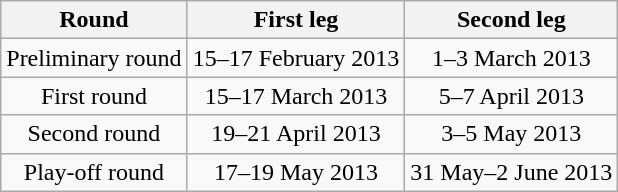<table class="wikitable" style="text-align:center">
<tr>
<th>Round</th>
<th>First leg</th>
<th>Second leg</th>
</tr>
<tr>
<td>Preliminary round</td>
<td>15–17 February 2013</td>
<td>1–3 March 2013</td>
</tr>
<tr>
<td>First round</td>
<td>15–17 March 2013</td>
<td>5–7 April 2013</td>
</tr>
<tr>
<td>Second round</td>
<td>19–21 April 2013</td>
<td>3–5 May 2013</td>
</tr>
<tr>
<td>Play-off round</td>
<td>17–19 May 2013</td>
<td>31 May–2 June 2013</td>
</tr>
</table>
